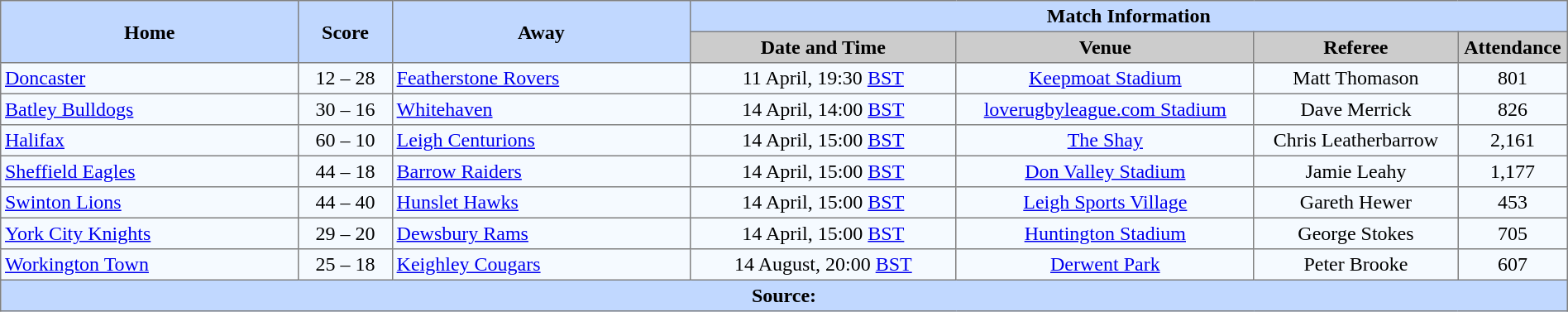<table border="1" cellpadding="3" cellspacing="0" style="border-collapse:collapse; text-align:center; width:100%;">
<tr style="background:#c1d8ff;">
<th rowspan="2" style="width:19%;">Home</th>
<th rowspan="2" style="width:6%;">Score</th>
<th rowspan="2" style="width:19%;">Away</th>
<th colspan=6>Match Information</th>
</tr>
<tr style="background:#ccc;">
<th width=17%>Date and Time</th>
<th width=19%>Venue</th>
<th width=13%>Referee</th>
<th width=7%>Attendance</th>
</tr>
<tr style="background:#f5faff;">
<td align=left> <a href='#'>Doncaster</a></td>
<td>12 – 28</td>
<td align=left> <a href='#'>Featherstone Rovers</a></td>
<td>11 April, 19:30 <a href='#'>BST</a></td>
<td><a href='#'>Keepmoat Stadium</a></td>
<td>Matt Thomason</td>
<td>801</td>
</tr>
<tr style="background:#f5faff;">
<td align=left> <a href='#'>Batley Bulldogs</a></td>
<td>30 – 16</td>
<td align=left> <a href='#'>Whitehaven</a></td>
<td>14 April, 14:00 <a href='#'>BST</a></td>
<td><a href='#'>loverugbyleague.com Stadium</a></td>
<td>Dave Merrick</td>
<td>826</td>
</tr>
<tr style="background:#f5faff;">
<td align=left> <a href='#'>Halifax</a></td>
<td>60 – 10</td>
<td align=left> <a href='#'>Leigh Centurions</a></td>
<td>14 April, 15:00 <a href='#'>BST</a></td>
<td><a href='#'>The Shay</a></td>
<td>Chris Leatherbarrow</td>
<td>2,161</td>
</tr>
<tr style="background:#f5faff;">
<td align=left> <a href='#'>Sheffield Eagles</a></td>
<td>44 – 18</td>
<td align=left> <a href='#'>Barrow Raiders</a></td>
<td>14 April, 15:00 <a href='#'>BST</a></td>
<td><a href='#'>Don Valley Stadium</a></td>
<td>Jamie Leahy</td>
<td>1,177</td>
</tr>
<tr style="background:#f5faff;">
<td align=left> <a href='#'>Swinton Lions</a></td>
<td>44 – 40</td>
<td align=left> <a href='#'>Hunslet Hawks</a></td>
<td>14 April, 15:00 <a href='#'>BST</a></td>
<td><a href='#'>Leigh Sports Village</a></td>
<td>Gareth Hewer</td>
<td>453</td>
</tr>
<tr style="background:#f5faff;">
<td align=left> <a href='#'>York City Knights</a></td>
<td>29 – 20</td>
<td align=left> <a href='#'>Dewsbury Rams</a></td>
<td>14 April, 15:00 <a href='#'>BST</a></td>
<td><a href='#'>Huntington Stadium</a></td>
<td>George Stokes</td>
<td>705</td>
</tr>
<tr style="background:#f5faff;">
<td align=left> <a href='#'>Workington Town</a></td>
<td>25 – 18</td>
<td align=left> <a href='#'>Keighley Cougars</a></td>
<td>14 August, 20:00 <a href='#'>BST</a></td>
<td><a href='#'>Derwent Park</a></td>
<td>Peter Brooke</td>
<td>607</td>
</tr>
<tr style="background:#c1d8ff;">
<th colspan=12>Source:</th>
</tr>
</table>
